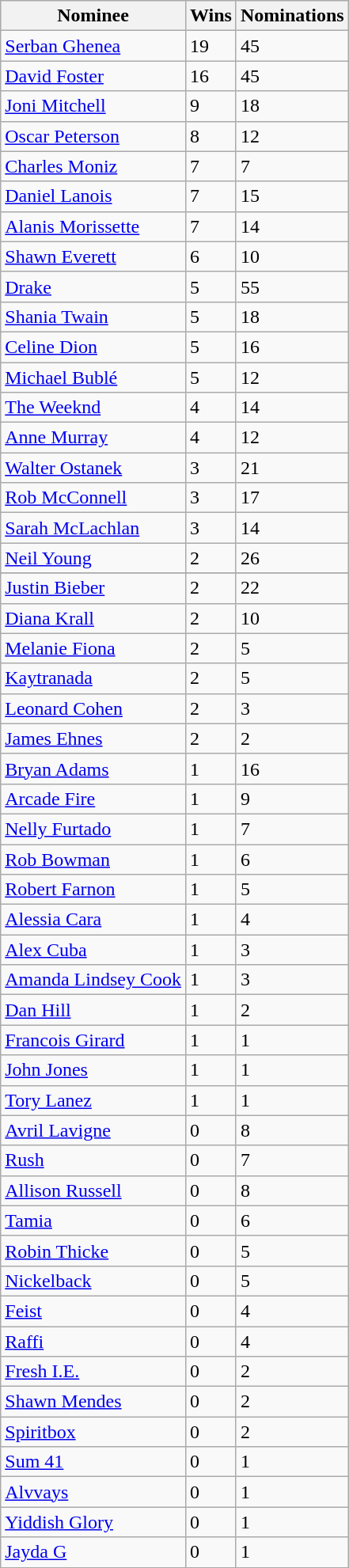<table class="wikitable">
<tr>
<th>Nominee</th>
<th>Wins</th>
<th>Nominations</th>
</tr>
<tr>
<td><a href='#'>Serban Ghenea</a></td>
<td>19</td>
<td>45</td>
</tr>
<tr>
<td><a href='#'>David Foster</a></td>
<td>16</td>
<td>45</td>
</tr>
<tr>
<td><a href='#'>Joni Mitchell</a></td>
<td>9</td>
<td>18</td>
</tr>
<tr>
<td><a href='#'>Oscar Peterson</a></td>
<td>8</td>
<td>12</td>
</tr>
<tr>
<td><a href='#'>Charles Moniz</a></td>
<td>7</td>
<td>7</td>
</tr>
<tr>
<td><a href='#'>Daniel Lanois</a></td>
<td>7</td>
<td>15</td>
</tr>
<tr>
<td><a href='#'>Alanis Morissette</a></td>
<td>7</td>
<td>14</td>
</tr>
<tr>
<td><a href='#'>Shawn Everett</a></td>
<td>6</td>
<td>10</td>
</tr>
<tr>
<td><a href='#'>Drake</a></td>
<td>5</td>
<td>55</td>
</tr>
<tr>
<td><a href='#'>Shania Twain</a></td>
<td>5</td>
<td>18</td>
</tr>
<tr>
<td><a href='#'>Celine Dion</a></td>
<td>5</td>
<td>16</td>
</tr>
<tr>
<td><a href='#'>Michael Bublé</a></td>
<td>5</td>
<td>12</td>
</tr>
<tr>
<td><a href='#'>The Weeknd</a></td>
<td>4</td>
<td>14</td>
</tr>
<tr>
<td><a href='#'>Anne Murray</a></td>
<td>4</td>
<td>12</td>
</tr>
<tr>
<td><a href='#'>Walter Ostanek</a></td>
<td>3</td>
<td>21</td>
</tr>
<tr>
<td><a href='#'>Rob McConnell</a></td>
<td>3</td>
<td>17</td>
</tr>
<tr>
<td><a href='#'>Sarah McLachlan</a></td>
<td>3</td>
<td>14</td>
</tr>
<tr>
<td><a href='#'>Neil Young</a></td>
<td>2</td>
<td>26</td>
</tr>
<tr>
</tr>
<tr>
<td><a href='#'>Justin Bieber</a></td>
<td>2</td>
<td>22</td>
</tr>
<tr>
<td><a href='#'>Diana Krall</a></td>
<td>2</td>
<td>10</td>
</tr>
<tr>
<td><a href='#'>Melanie Fiona</a></td>
<td>2</td>
<td>5</td>
</tr>
<tr>
<td><a href='#'>Kaytranada</a></td>
<td>2</td>
<td>5</td>
</tr>
<tr>
<td><a href='#'>Leonard Cohen</a></td>
<td>2</td>
<td>3</td>
</tr>
<tr>
<td><a href='#'>James Ehnes</a></td>
<td>2</td>
<td>2</td>
</tr>
<tr>
<td><a href='#'>Bryan Adams</a></td>
<td>1</td>
<td>16</td>
</tr>
<tr>
<td><a href='#'>Arcade Fire</a></td>
<td>1</td>
<td>9</td>
</tr>
<tr>
<td><a href='#'>Nelly Furtado</a></td>
<td>1</td>
<td>7</td>
</tr>
<tr>
<td><a href='#'>Rob Bowman</a></td>
<td>1</td>
<td>6</td>
</tr>
<tr>
<td><a href='#'>Robert Farnon</a></td>
<td>1</td>
<td>5</td>
</tr>
<tr>
<td><a href='#'>Alessia Cara</a></td>
<td>1</td>
<td>4</td>
</tr>
<tr>
<td><a href='#'>Alex Cuba</a></td>
<td>1</td>
<td>3</td>
</tr>
<tr>
<td><a href='#'>Amanda Lindsey Cook</a></td>
<td>1</td>
<td>3</td>
</tr>
<tr>
<td><a href='#'>Dan Hill</a></td>
<td>1</td>
<td>2</td>
</tr>
<tr>
<td><a href='#'>Francois Girard</a></td>
<td>1</td>
<td>1</td>
</tr>
<tr>
<td><a href='#'>John Jones</a></td>
<td>1</td>
<td>1</td>
</tr>
<tr>
<td><a href='#'>Tory Lanez</a></td>
<td>1</td>
<td>1</td>
</tr>
<tr>
<td><a href='#'>Avril Lavigne</a></td>
<td>0</td>
<td>8</td>
</tr>
<tr>
<td><a href='#'>Rush</a></td>
<td>0</td>
<td>7</td>
</tr>
<tr>
<td><a href='#'>Allison Russell</a></td>
<td>0</td>
<td>8</td>
</tr>
<tr>
<td><a href='#'>Tamia</a></td>
<td>0</td>
<td>6</td>
</tr>
<tr>
<td><a href='#'>Robin Thicke</a></td>
<td>0</td>
<td>5</td>
</tr>
<tr>
<td><a href='#'>Nickelback</a></td>
<td>0</td>
<td>5</td>
</tr>
<tr>
<td><a href='#'>Feist</a></td>
<td>0</td>
<td>4</td>
</tr>
<tr>
<td><a href='#'>Raffi</a></td>
<td>0</td>
<td>4</td>
</tr>
<tr>
<td><a href='#'>Fresh I.E.</a></td>
<td>0</td>
<td>2</td>
</tr>
<tr>
<td><a href='#'>Shawn Mendes</a></td>
<td>0</td>
<td>2</td>
</tr>
<tr>
<td><a href='#'>Spiritbox</a></td>
<td>0</td>
<td>2</td>
</tr>
<tr>
<td><a href='#'>Sum 41</a></td>
<td>0</td>
<td>1</td>
</tr>
<tr>
<td><a href='#'>Alvvays</a></td>
<td>0</td>
<td>1</td>
</tr>
<tr>
<td><a href='#'>Yiddish Glory</a></td>
<td>0</td>
<td>1</td>
</tr>
<tr>
<td><a href='#'>Jayda G</a></td>
<td>0</td>
<td>1</td>
</tr>
</table>
